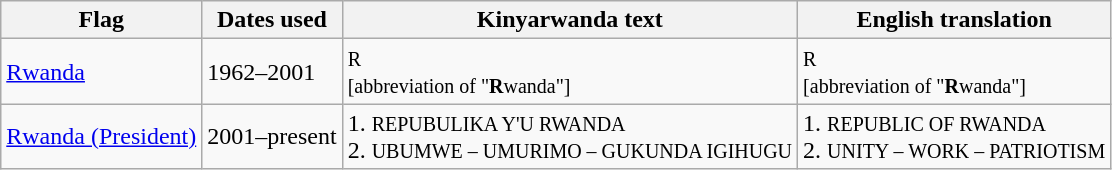<table class="wikitable sortable noresize">
<tr>
<th>Flag</th>
<th>Dates used</th>
<th>Kinyarwanda text</th>
<th>English translation</th>
</tr>
<tr>
<td> <a href='#'>Rwanda</a></td>
<td>1962–2001</td>
<td><small>R<br>[abbreviation of "<strong>R</strong>wanda"]</small></td>
<td><small>R<br>[abbreviation of "<strong>R</strong>wanda"]</small></td>
</tr>
<tr>
<td> <a href='#'>Rwanda (President)</a></td>
<td>2001–present</td>
<td>1. <small>REPUBULIKA Y'U RWANDA</small><br>2. <small>UBUMWE – UMURIMO – GUKUNDA IGIHUGU</small></td>
<td>1. <small>REPUBLIC OF RWANDA</small><br>2. <small>UNITY – WORK – PATRIOTISM</small></td>
</tr>
</table>
